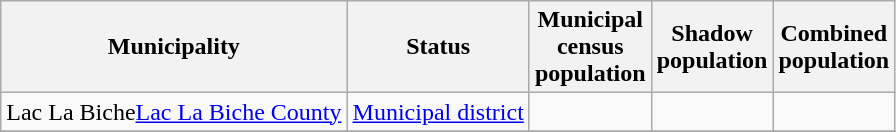<table class="wikitable">
<tr>
<th>Municipality</th>
<th>Status</th>
<th>Municipal<br>census<br>population</th>
<th>Shadow<br>population</th>
<th>Combined<br>population</th>
</tr>
<tr>
<td><span>Lac La Biche</span><a href='#'>Lac La Biche County</a></td>
<td align=center><a href='#'>Municipal district</a></td>
<td align=center></td>
<td align=center></td>
<td align=center></td>
</tr>
<tr>
</tr>
</table>
